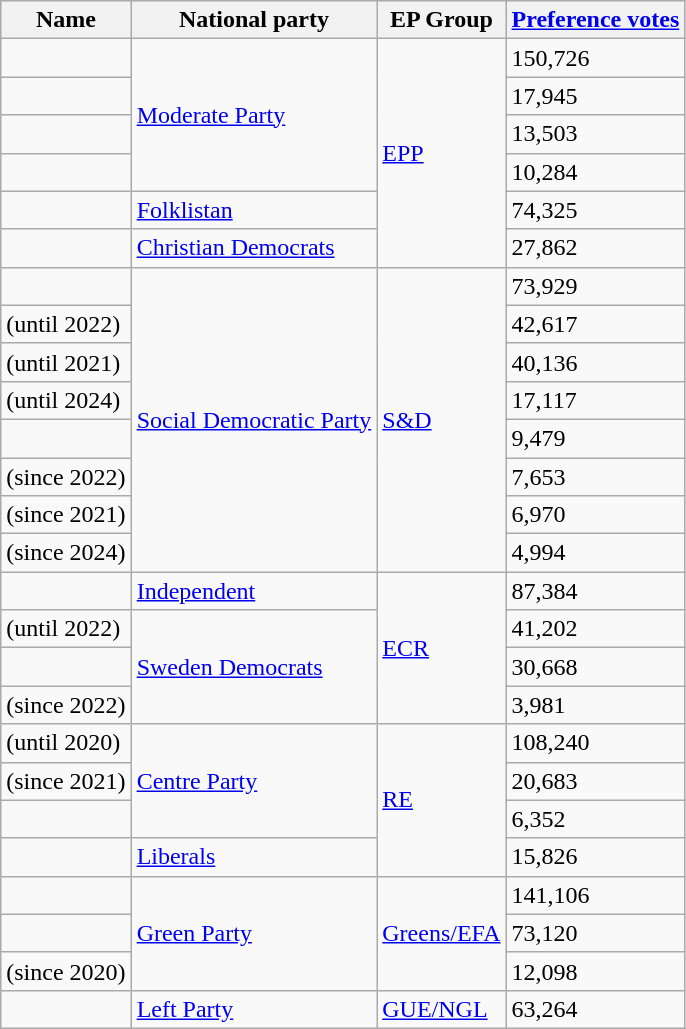<table class="sortable wikitable">
<tr>
<th>Name</th>
<th>National party</th>
<th>EP Group</th>
<th><a href='#'>Preference votes</a></th>
</tr>
<tr>
<td></td>
<td rowspan=4> <a href='#'>Moderate Party</a></td>
<td rowspan=6> <a href='#'>EPP</a></td>
<td>150,726</td>
</tr>
<tr>
<td></td>
<td>17,945</td>
</tr>
<tr>
<td></td>
<td>13,503</td>
</tr>
<tr>
<td></td>
<td>10,284</td>
</tr>
<tr>
<td></td>
<td> <a href='#'>Folklistan</a></td>
<td>74,325</td>
</tr>
<tr>
<td></td>
<td> <a href='#'>Christian Democrats</a></td>
<td>27,862</td>
</tr>
<tr>
<td></td>
<td rowspan="8"> <a href='#'>Social Democratic Party</a></td>
<td rowspan="8"> <a href='#'>S&D</a></td>
<td>73,929</td>
</tr>
<tr>
<td> (until 2022)</td>
<td>42,617</td>
</tr>
<tr>
<td> (until 2021)</td>
<td>40,136</td>
</tr>
<tr>
<td> (until 2024)</td>
<td>17,117</td>
</tr>
<tr>
<td></td>
<td>9,479</td>
</tr>
<tr>
<td> (since 2022)</td>
<td>7,653</td>
</tr>
<tr>
<td> (since 2021)</td>
<td>6,970</td>
</tr>
<tr>
<td> (since 2024)</td>
<td>4,994</td>
</tr>
<tr>
<td></td>
<td> <a href='#'>Independent</a></td>
<td rowspan=4> <a href='#'>ECR</a></td>
<td>87,384</td>
</tr>
<tr>
<td> (until 2022)</td>
<td rowspan=3> <a href='#'>Sweden Democrats</a></td>
<td>41,202</td>
</tr>
<tr>
<td></td>
<td>30,668</td>
</tr>
<tr>
<td> (since 2022)</td>
<td>3,981</td>
</tr>
<tr>
<td> (until 2020)</td>
<td rowspan=3> <a href='#'>Centre Party</a></td>
<td rowspan=4> <a href='#'>RE</a></td>
<td>108,240</td>
</tr>
<tr>
<td> (since 2021)</td>
<td>20,683</td>
</tr>
<tr>
<td></td>
<td>6,352</td>
</tr>
<tr>
<td></td>
<td> <a href='#'>Liberals</a></td>
<td>15,826</td>
</tr>
<tr>
<td></td>
<td rowspan=3> <a href='#'>Green Party</a></td>
<td rowspan=3> <a href='#'>Greens/EFA</a></td>
<td>141,106</td>
</tr>
<tr>
<td></td>
<td>73,120</td>
</tr>
<tr>
<td> (since 2020)</td>
<td>12,098</td>
</tr>
<tr>
<td></td>
<td> <a href='#'>Left Party</a></td>
<td> <a href='#'>GUE/NGL</a></td>
<td>63,264</td>
</tr>
</table>
